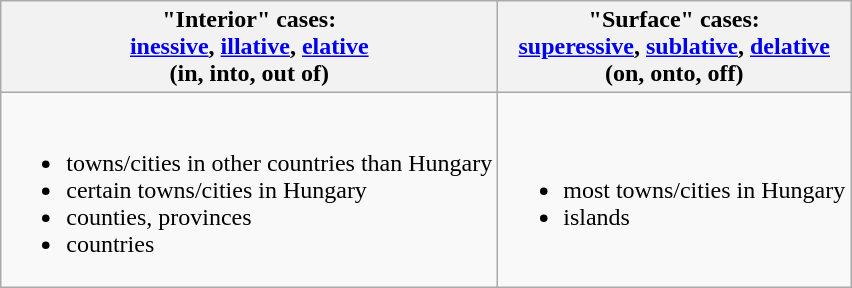<table class="wikitable" align="center">
<tr>
<th align=center>"Interior" cases:<br><a href='#'>inessive</a>, <a href='#'>illative</a>, <a href='#'>elative</a><br>(in, into, out of)</th>
<th align=center>"Surface" cases:<br><a href='#'>superessive</a>, <a href='#'>sublative</a>, <a href='#'>delative</a><br>(on, onto, off)</th>
</tr>
<tr>
<td><br><ul><li>towns/cities in other countries than Hungary</li><li>certain towns/cities in Hungary</li><li>counties, provinces</li><li>countries</li></ul></td>
<td><br><ul><li>most towns/cities in Hungary</li><li>islands</li></ul></td>
</tr>
</table>
